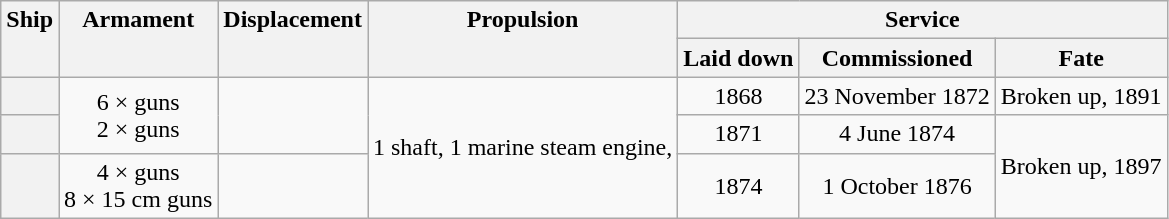<table class="wikitable plainrowheaders" style="text-align: center;">
<tr valign="top">
<th scope="col" rowspan="2">Ship</th>
<th scope="col" rowspan="2">Armament</th>
<th scope="col" rowspan="2">Displacement</th>
<th scope="col" rowspan="2">Propulsion</th>
<th scope="col" colspan="3">Service</th>
</tr>
<tr valign="top">
<th scope="col">Laid down</th>
<th scope="col">Commissioned</th>
<th scope="col">Fate</th>
</tr>
<tr valign="center">
<th scope="row"></th>
<td rowspan="2">6 ×  guns<br>2 ×  guns</td>
<td rowspan="2"></td>
<td rowspan="3">1 shaft, 1 marine steam engine, </td>
<td>1868</td>
<td>23 November 1872</td>
<td>Broken up, 1891</td>
</tr>
<tr valign="center">
<th scope="row"></th>
<td>1871</td>
<td>4 June 1874</td>
<td rowspan="2">Broken up, 1897</td>
</tr>
<tr valign="center">
<th scope="row"></th>
<td>4 ×  guns<br>8 × 15 cm guns</td>
<td></td>
<td>1874</td>
<td>1 October 1876</td>
</tr>
</table>
